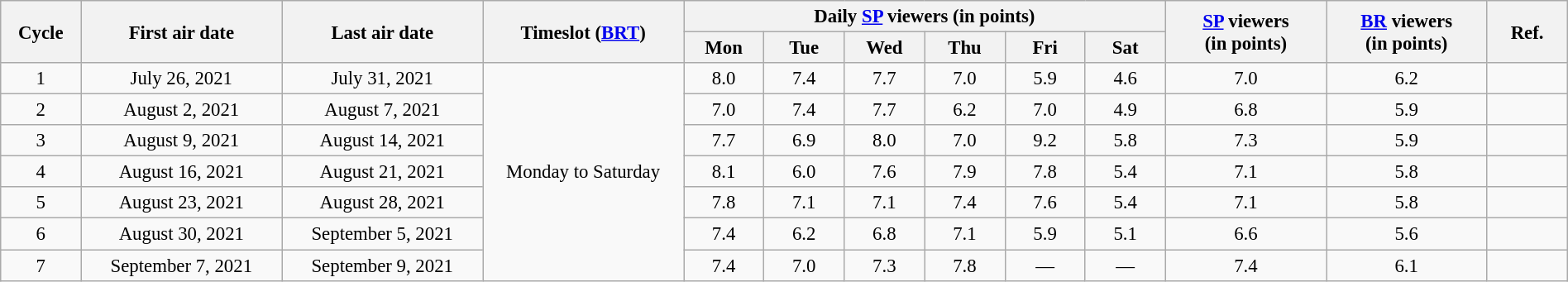<table class="wikitable sortable" style="text-align:center; font-size:95%; width: 100%">
<tr>
<th rowspan=2 width="05.0%">Cycle</th>
<th rowspan=2 width="12.5%">First air date</th>
<th rowspan=2 width="12.5%">Last air date</th>
<th rowspan=2 width="12.5%">Timeslot (<a href='#'>BRT</a>)</th>
<th colspan=6 width="35.0%">Daily <a href='#'>SP</a> viewers (in points)</th>
<th rowspan=2 width="10.0%"><a href='#'>SP</a> viewers<br>(in points)</th>
<th rowspan=2 width="10.0%"><a href='#'>BR</a> viewers<br>(in points)</th>
<th rowspan=2 width="05.0%">Ref.</th>
</tr>
<tr>
<th width="05%">Mon</th>
<th width="05%">Tue</th>
<th width="05%">Wed</th>
<th width="05%">Thu</th>
<th width="05%">Fri</th>
<th width="05%">Sat</th>
</tr>
<tr>
<td>1</td>
<td>July 26, 2021</td>
<td>July 31, 2021</td>
<td rowspan=7>Monday to Saturday<br></td>
<td>8.0</td>
<td>7.4</td>
<td>7.7</td>
<td>7.0</td>
<td>5.9</td>
<td>4.6</td>
<td>7.0</td>
<td>6.2</td>
<td></td>
</tr>
<tr>
<td>2</td>
<td>August 2, 2021</td>
<td>August 7, 2021</td>
<td>7.0</td>
<td>7.4</td>
<td>7.7</td>
<td>6.2</td>
<td>7.0</td>
<td>4.9</td>
<td>6.8</td>
<td>5.9</td>
<td></td>
</tr>
<tr>
<td>3</td>
<td>August 9, 2021</td>
<td>August 14, 2021</td>
<td>7.7</td>
<td>6.9</td>
<td>8.0</td>
<td>7.0</td>
<td>9.2</td>
<td>5.8</td>
<td>7.3</td>
<td>5.9</td>
<td></td>
</tr>
<tr>
<td>4</td>
<td>August 16, 2021</td>
<td>August 21, 2021</td>
<td>8.1</td>
<td>6.0</td>
<td>7.6</td>
<td>7.9</td>
<td>7.8</td>
<td>5.4</td>
<td>7.1</td>
<td>5.8</td>
<td></td>
</tr>
<tr>
<td>5</td>
<td>August 23, 2021</td>
<td>August 28, 2021</td>
<td>7.8</td>
<td>7.1</td>
<td>7.1</td>
<td>7.4</td>
<td>7.6</td>
<td>5.4</td>
<td>7.1</td>
<td>5.8</td>
<td></td>
</tr>
<tr>
<td>6</td>
<td>August 30, 2021</td>
<td>September 5, 2021</td>
<td>7.4</td>
<td>6.2</td>
<td>6.8</td>
<td>7.1</td>
<td>5.9</td>
<td>5.1</td>
<td>6.6</td>
<td>5.6</td>
<td></td>
</tr>
<tr>
<td>7</td>
<td>September 7, 2021</td>
<td>September 9, 2021</td>
<td>7.4</td>
<td>7.0</td>
<td>7.3</td>
<td>7.8</td>
<td>—</td>
<td>—</td>
<td>7.4</td>
<td>6.1</td>
<td></td>
</tr>
</table>
